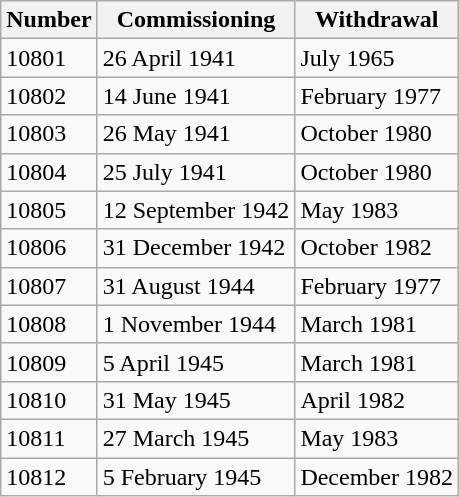<table class="wikitable collapsible" style="float: left; margin: 0 3em 3em 0;">
<tr>
<th>Number</th>
<th>Commissioning</th>
<th>Withdrawal</th>
</tr>
<tr>
<td>10801</td>
<td>26 April 1941</td>
<td>July 1965</td>
</tr>
<tr>
<td>10802</td>
<td>14 June 1941</td>
<td>February 1977</td>
</tr>
<tr>
<td>10803</td>
<td>26 May 1941</td>
<td>October 1980</td>
</tr>
<tr>
<td>10804</td>
<td>25 July 1941</td>
<td>October 1980</td>
</tr>
<tr>
<td>10805</td>
<td>12 September 1942</td>
<td>May 1983</td>
</tr>
<tr>
<td>10806</td>
<td>31 December 1942</td>
<td>October 1982</td>
</tr>
<tr>
<td>10807</td>
<td>31 August 1944</td>
<td>February 1977</td>
</tr>
<tr>
<td>10808</td>
<td>1 November 1944</td>
<td>March 1981</td>
</tr>
<tr>
<td>10809</td>
<td>5 April 1945</td>
<td>March 1981</td>
</tr>
<tr>
<td>10810</td>
<td>31 May 1945</td>
<td>April 1982</td>
</tr>
<tr>
<td>10811</td>
<td>27 March 1945</td>
<td>May 1983</td>
</tr>
<tr>
<td>10812</td>
<td>5 February 1945</td>
<td>December 1982</td>
</tr>
</table>
